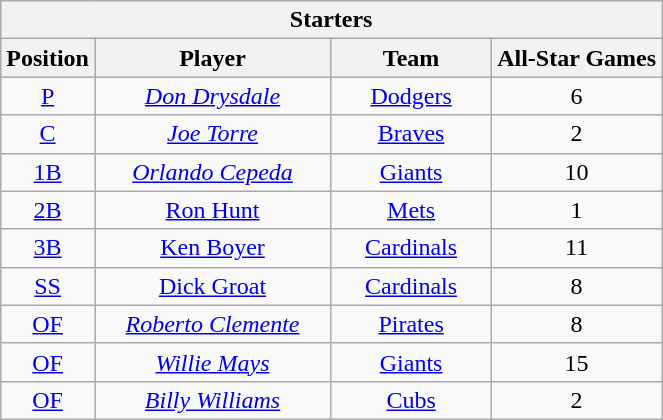<table class="wikitable" style="font-size: 100%; text-align:right;">
<tr>
<th colspan="4">Starters</th>
</tr>
<tr>
<th>Position</th>
<th width="150">Player</th>
<th width="100">Team</th>
<th>All-Star Games</th>
</tr>
<tr>
<td align="center"><a href='#'>P</a></td>
<td align="center"><em><a href='#'>Don Drysdale</a></em></td>
<td align="center"><a href='#'>Dodgers</a></td>
<td align="center">6</td>
</tr>
<tr>
<td align="center"><a href='#'>C</a></td>
<td align="center"><em><a href='#'>Joe Torre</a></em></td>
<td align="center"><a href='#'>Braves</a></td>
<td align="center">2</td>
</tr>
<tr>
<td align="center"><a href='#'>1B</a></td>
<td align="center"><em><a href='#'>Orlando Cepeda</a></em></td>
<td align="center"><a href='#'>Giants</a></td>
<td align="center">10</td>
</tr>
<tr>
<td align="center"><a href='#'>2B</a></td>
<td align="center"><a href='#'>Ron Hunt</a></td>
<td align="center"><a href='#'>Mets</a></td>
<td align="center">1</td>
</tr>
<tr>
<td align="center"><a href='#'>3B</a></td>
<td align="center"><a href='#'>Ken Boyer</a></td>
<td align="center"><a href='#'>Cardinals</a></td>
<td align="center">11</td>
</tr>
<tr>
<td align="center"><a href='#'>SS</a></td>
<td align="center"><a href='#'>Dick Groat</a></td>
<td align="center"><a href='#'>Cardinals</a></td>
<td align="center">8</td>
</tr>
<tr>
<td align="center"><a href='#'>OF</a></td>
<td align="center"><em><a href='#'>Roberto Clemente</a></em></td>
<td align="center"><a href='#'>Pirates</a></td>
<td align="center">8</td>
</tr>
<tr>
<td align="center"><a href='#'>OF</a></td>
<td align="center"><em><a href='#'>Willie Mays</a></em></td>
<td align="center"><a href='#'>Giants</a></td>
<td align="center">15</td>
</tr>
<tr>
<td align="center"><a href='#'>OF</a></td>
<td align="center"><em><a href='#'>Billy Williams</a></em></td>
<td align="center"><a href='#'>Cubs</a></td>
<td align="center">2</td>
</tr>
</table>
